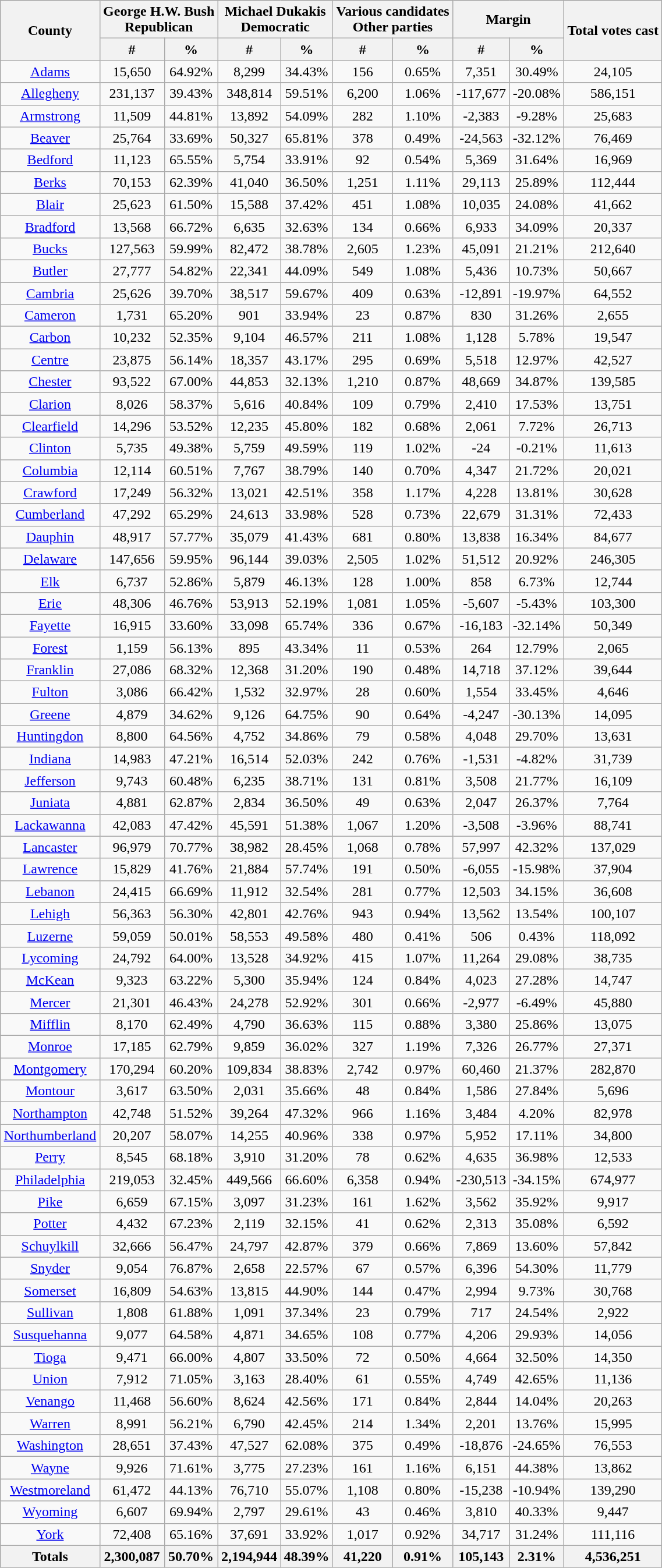<table width="60%"  class="wikitable sortable" style="text-align:center">
<tr>
<th rowspan="2">County</th>
<th style="text-align:center;" colspan="2">George H.W. Bush<br>Republican</th>
<th style="text-align:center;" colspan="2">Michael Dukakis<br>Democratic</th>
<th style="text-align:center;" colspan="2">Various candidates<br>Other parties</th>
<th style="text-align:center;" colspan="2">Margin</th>
<th rowspan="2" style="text-align:center;">Total votes cast</th>
</tr>
<tr>
<th style="text-align:center;" data-sort-type="number">#</th>
<th style="text-align:center;" data-sort-type="number">%</th>
<th style="text-align:center;" data-sort-type="number">#</th>
<th style="text-align:center;" data-sort-type="number">%</th>
<th style="text-align:center;" data-sort-type="number">#</th>
<th style="text-align:center;" data-sort-type="number">%</th>
<th style="text-align:center;" data-sort-type="number">#</th>
<th style="text-align:center;" data-sort-type="number">%</th>
</tr>
<tr style="text-align:center;">
<td><a href='#'>Adams</a></td>
<td>15,650</td>
<td>64.92%</td>
<td>8,299</td>
<td>34.43%</td>
<td>156</td>
<td>0.65%</td>
<td>7,351</td>
<td>30.49%</td>
<td>24,105</td>
</tr>
<tr style="text-align:center;">
<td><a href='#'>Allegheny</a></td>
<td>231,137</td>
<td>39.43%</td>
<td>348,814</td>
<td>59.51%</td>
<td>6,200</td>
<td>1.06%</td>
<td>-117,677</td>
<td>-20.08%</td>
<td>586,151</td>
</tr>
<tr style="text-align:center;">
<td><a href='#'>Armstrong</a></td>
<td>11,509</td>
<td>44.81%</td>
<td>13,892</td>
<td>54.09%</td>
<td>282</td>
<td>1.10%</td>
<td>-2,383</td>
<td>-9.28%</td>
<td>25,683</td>
</tr>
<tr style="text-align:center;">
<td><a href='#'>Beaver</a></td>
<td>25,764</td>
<td>33.69%</td>
<td>50,327</td>
<td>65.81%</td>
<td>378</td>
<td>0.49%</td>
<td>-24,563</td>
<td>-32.12%</td>
<td>76,469</td>
</tr>
<tr style="text-align:center;">
<td><a href='#'>Bedford</a></td>
<td>11,123</td>
<td>65.55%</td>
<td>5,754</td>
<td>33.91%</td>
<td>92</td>
<td>0.54%</td>
<td>5,369</td>
<td>31.64%</td>
<td>16,969</td>
</tr>
<tr style="text-align:center;">
<td><a href='#'>Berks</a></td>
<td>70,153</td>
<td>62.39%</td>
<td>41,040</td>
<td>36.50%</td>
<td>1,251</td>
<td>1.11%</td>
<td>29,113</td>
<td>25.89%</td>
<td>112,444</td>
</tr>
<tr style="text-align:center;">
<td><a href='#'>Blair</a></td>
<td>25,623</td>
<td>61.50%</td>
<td>15,588</td>
<td>37.42%</td>
<td>451</td>
<td>1.08%</td>
<td>10,035</td>
<td>24.08%</td>
<td>41,662</td>
</tr>
<tr style="text-align:center;">
<td><a href='#'>Bradford</a></td>
<td>13,568</td>
<td>66.72%</td>
<td>6,635</td>
<td>32.63%</td>
<td>134</td>
<td>0.66%</td>
<td>6,933</td>
<td>34.09%</td>
<td>20,337</td>
</tr>
<tr style="text-align:center;">
<td><a href='#'>Bucks</a></td>
<td>127,563</td>
<td>59.99%</td>
<td>82,472</td>
<td>38.78%</td>
<td>2,605</td>
<td>1.23%</td>
<td>45,091</td>
<td>21.21%</td>
<td>212,640</td>
</tr>
<tr style="text-align:center;">
<td><a href='#'>Butler</a></td>
<td>27,777</td>
<td>54.82%</td>
<td>22,341</td>
<td>44.09%</td>
<td>549</td>
<td>1.08%</td>
<td>5,436</td>
<td>10.73%</td>
<td>50,667</td>
</tr>
<tr style="text-align:center;">
<td><a href='#'>Cambria</a></td>
<td>25,626</td>
<td>39.70%</td>
<td>38,517</td>
<td>59.67%</td>
<td>409</td>
<td>0.63%</td>
<td>-12,891</td>
<td>-19.97%</td>
<td>64,552</td>
</tr>
<tr style="text-align:center;">
<td><a href='#'>Cameron</a></td>
<td>1,731</td>
<td>65.20%</td>
<td>901</td>
<td>33.94%</td>
<td>23</td>
<td>0.87%</td>
<td>830</td>
<td>31.26%</td>
<td>2,655</td>
</tr>
<tr style="text-align:center;">
<td><a href='#'>Carbon</a></td>
<td>10,232</td>
<td>52.35%</td>
<td>9,104</td>
<td>46.57%</td>
<td>211</td>
<td>1.08%</td>
<td>1,128</td>
<td>5.78%</td>
<td>19,547</td>
</tr>
<tr style="text-align:center;">
<td><a href='#'>Centre</a></td>
<td>23,875</td>
<td>56.14%</td>
<td>18,357</td>
<td>43.17%</td>
<td>295</td>
<td>0.69%</td>
<td>5,518</td>
<td>12.97%</td>
<td>42,527</td>
</tr>
<tr style="text-align:center;">
<td><a href='#'>Chester</a></td>
<td>93,522</td>
<td>67.00%</td>
<td>44,853</td>
<td>32.13%</td>
<td>1,210</td>
<td>0.87%</td>
<td>48,669</td>
<td>34.87%</td>
<td>139,585</td>
</tr>
<tr style="text-align:center;">
<td><a href='#'>Clarion</a></td>
<td>8,026</td>
<td>58.37%</td>
<td>5,616</td>
<td>40.84%</td>
<td>109</td>
<td>0.79%</td>
<td>2,410</td>
<td>17.53%</td>
<td>13,751</td>
</tr>
<tr style="text-align:center;">
<td><a href='#'>Clearfield</a></td>
<td>14,296</td>
<td>53.52%</td>
<td>12,235</td>
<td>45.80%</td>
<td>182</td>
<td>0.68%</td>
<td>2,061</td>
<td>7.72%</td>
<td>26,713</td>
</tr>
<tr style="text-align:center;">
<td><a href='#'>Clinton</a></td>
<td>5,735</td>
<td>49.38%</td>
<td>5,759</td>
<td>49.59%</td>
<td>119</td>
<td>1.02%</td>
<td>-24</td>
<td>-0.21%</td>
<td>11,613</td>
</tr>
<tr style="text-align:center;">
<td><a href='#'>Columbia</a></td>
<td>12,114</td>
<td>60.51%</td>
<td>7,767</td>
<td>38.79%</td>
<td>140</td>
<td>0.70%</td>
<td>4,347</td>
<td>21.72%</td>
<td>20,021</td>
</tr>
<tr style="text-align:center;">
<td><a href='#'>Crawford</a></td>
<td>17,249</td>
<td>56.32%</td>
<td>13,021</td>
<td>42.51%</td>
<td>358</td>
<td>1.17%</td>
<td>4,228</td>
<td>13.81%</td>
<td>30,628</td>
</tr>
<tr style="text-align:center;">
<td><a href='#'>Cumberland</a></td>
<td>47,292</td>
<td>65.29%</td>
<td>24,613</td>
<td>33.98%</td>
<td>528</td>
<td>0.73%</td>
<td>22,679</td>
<td>31.31%</td>
<td>72,433</td>
</tr>
<tr style="text-align:center;">
<td><a href='#'>Dauphin</a></td>
<td>48,917</td>
<td>57.77%</td>
<td>35,079</td>
<td>41.43%</td>
<td>681</td>
<td>0.80%</td>
<td>13,838</td>
<td>16.34%</td>
<td>84,677</td>
</tr>
<tr style="text-align:center;">
<td><a href='#'>Delaware</a></td>
<td>147,656</td>
<td>59.95%</td>
<td>96,144</td>
<td>39.03%</td>
<td>2,505</td>
<td>1.02%</td>
<td>51,512</td>
<td>20.92%</td>
<td>246,305</td>
</tr>
<tr style="text-align:center;">
<td><a href='#'>Elk</a></td>
<td>6,737</td>
<td>52.86%</td>
<td>5,879</td>
<td>46.13%</td>
<td>128</td>
<td>1.00%</td>
<td>858</td>
<td>6.73%</td>
<td>12,744</td>
</tr>
<tr style="text-align:center;">
<td><a href='#'>Erie</a></td>
<td>48,306</td>
<td>46.76%</td>
<td>53,913</td>
<td>52.19%</td>
<td>1,081</td>
<td>1.05%</td>
<td>-5,607</td>
<td>-5.43%</td>
<td>103,300</td>
</tr>
<tr style="text-align:center;">
<td><a href='#'>Fayette</a></td>
<td>16,915</td>
<td>33.60%</td>
<td>33,098</td>
<td>65.74%</td>
<td>336</td>
<td>0.67%</td>
<td>-16,183</td>
<td>-32.14%</td>
<td>50,349</td>
</tr>
<tr style="text-align:center;">
<td><a href='#'>Forest</a></td>
<td>1,159</td>
<td>56.13%</td>
<td>895</td>
<td>43.34%</td>
<td>11</td>
<td>0.53%</td>
<td>264</td>
<td>12.79%</td>
<td>2,065</td>
</tr>
<tr style="text-align:center;">
<td><a href='#'>Franklin</a></td>
<td>27,086</td>
<td>68.32%</td>
<td>12,368</td>
<td>31.20%</td>
<td>190</td>
<td>0.48%</td>
<td>14,718</td>
<td>37.12%</td>
<td>39,644</td>
</tr>
<tr style="text-align:center;">
<td><a href='#'>Fulton</a></td>
<td>3,086</td>
<td>66.42%</td>
<td>1,532</td>
<td>32.97%</td>
<td>28</td>
<td>0.60%</td>
<td>1,554</td>
<td>33.45%</td>
<td>4,646</td>
</tr>
<tr style="text-align:center;">
<td><a href='#'>Greene</a></td>
<td>4,879</td>
<td>34.62%</td>
<td>9,126</td>
<td>64.75%</td>
<td>90</td>
<td>0.64%</td>
<td>-4,247</td>
<td>-30.13%</td>
<td>14,095</td>
</tr>
<tr style="text-align:center;">
<td><a href='#'>Huntingdon</a></td>
<td>8,800</td>
<td>64.56%</td>
<td>4,752</td>
<td>34.86%</td>
<td>79</td>
<td>0.58%</td>
<td>4,048</td>
<td>29.70%</td>
<td>13,631</td>
</tr>
<tr style="text-align:center;">
<td><a href='#'>Indiana</a></td>
<td>14,983</td>
<td>47.21%</td>
<td>16,514</td>
<td>52.03%</td>
<td>242</td>
<td>0.76%</td>
<td>-1,531</td>
<td>-4.82%</td>
<td>31,739</td>
</tr>
<tr style="text-align:center;">
<td><a href='#'>Jefferson</a></td>
<td>9,743</td>
<td>60.48%</td>
<td>6,235</td>
<td>38.71%</td>
<td>131</td>
<td>0.81%</td>
<td>3,508</td>
<td>21.77%</td>
<td>16,109</td>
</tr>
<tr style="text-align:center;">
<td><a href='#'>Juniata</a></td>
<td>4,881</td>
<td>62.87%</td>
<td>2,834</td>
<td>36.50%</td>
<td>49</td>
<td>0.63%</td>
<td>2,047</td>
<td>26.37%</td>
<td>7,764</td>
</tr>
<tr style="text-align:center;">
<td><a href='#'>Lackawanna</a></td>
<td>42,083</td>
<td>47.42%</td>
<td>45,591</td>
<td>51.38%</td>
<td>1,067</td>
<td>1.20%</td>
<td>-3,508</td>
<td>-3.96%</td>
<td>88,741</td>
</tr>
<tr style="text-align:center;">
<td><a href='#'>Lancaster</a></td>
<td>96,979</td>
<td>70.77%</td>
<td>38,982</td>
<td>28.45%</td>
<td>1,068</td>
<td>0.78%</td>
<td>57,997</td>
<td>42.32%</td>
<td>137,029</td>
</tr>
<tr style="text-align:center;">
<td><a href='#'>Lawrence</a></td>
<td>15,829</td>
<td>41.76%</td>
<td>21,884</td>
<td>57.74%</td>
<td>191</td>
<td>0.50%</td>
<td>-6,055</td>
<td>-15.98%</td>
<td>37,904</td>
</tr>
<tr style="text-align:center;">
<td><a href='#'>Lebanon</a></td>
<td>24,415</td>
<td>66.69%</td>
<td>11,912</td>
<td>32.54%</td>
<td>281</td>
<td>0.77%</td>
<td>12,503</td>
<td>34.15%</td>
<td>36,608</td>
</tr>
<tr style="text-align:center;">
<td><a href='#'>Lehigh</a></td>
<td>56,363</td>
<td>56.30%</td>
<td>42,801</td>
<td>42.76%</td>
<td>943</td>
<td>0.94%</td>
<td>13,562</td>
<td>13.54%</td>
<td>100,107</td>
</tr>
<tr style="text-align:center;">
<td><a href='#'>Luzerne</a></td>
<td>59,059</td>
<td>50.01%</td>
<td>58,553</td>
<td>49.58%</td>
<td>480</td>
<td>0.41%</td>
<td>506</td>
<td>0.43%</td>
<td>118,092</td>
</tr>
<tr style="text-align:center;">
<td><a href='#'>Lycoming</a></td>
<td>24,792</td>
<td>64.00%</td>
<td>13,528</td>
<td>34.92%</td>
<td>415</td>
<td>1.07%</td>
<td>11,264</td>
<td>29.08%</td>
<td>38,735</td>
</tr>
<tr style="text-align:center;">
<td><a href='#'>McKean</a></td>
<td>9,323</td>
<td>63.22%</td>
<td>5,300</td>
<td>35.94%</td>
<td>124</td>
<td>0.84%</td>
<td>4,023</td>
<td>27.28%</td>
<td>14,747</td>
</tr>
<tr style="text-align:center;">
<td><a href='#'>Mercer</a></td>
<td>21,301</td>
<td>46.43%</td>
<td>24,278</td>
<td>52.92%</td>
<td>301</td>
<td>0.66%</td>
<td>-2,977</td>
<td>-6.49%</td>
<td>45,880</td>
</tr>
<tr style="text-align:center;">
<td><a href='#'>Mifflin</a></td>
<td>8,170</td>
<td>62.49%</td>
<td>4,790</td>
<td>36.63%</td>
<td>115</td>
<td>0.88%</td>
<td>3,380</td>
<td>25.86%</td>
<td>13,075</td>
</tr>
<tr style="text-align:center;">
<td><a href='#'>Monroe</a></td>
<td>17,185</td>
<td>62.79%</td>
<td>9,859</td>
<td>36.02%</td>
<td>327</td>
<td>1.19%</td>
<td>7,326</td>
<td>26.77%</td>
<td>27,371</td>
</tr>
<tr style="text-align:center;">
<td><a href='#'>Montgomery</a></td>
<td>170,294</td>
<td>60.20%</td>
<td>109,834</td>
<td>38.83%</td>
<td>2,742</td>
<td>0.97%</td>
<td>60,460</td>
<td>21.37%</td>
<td>282,870</td>
</tr>
<tr style="text-align:center;">
<td><a href='#'>Montour</a></td>
<td>3,617</td>
<td>63.50%</td>
<td>2,031</td>
<td>35.66%</td>
<td>48</td>
<td>0.84%</td>
<td>1,586</td>
<td>27.84%</td>
<td>5,696</td>
</tr>
<tr style="text-align:center;">
<td><a href='#'>Northampton</a></td>
<td>42,748</td>
<td>51.52%</td>
<td>39,264</td>
<td>47.32%</td>
<td>966</td>
<td>1.16%</td>
<td>3,484</td>
<td>4.20%</td>
<td>82,978</td>
</tr>
<tr style="text-align:center;">
<td><a href='#'>Northumberland</a></td>
<td>20,207</td>
<td>58.07%</td>
<td>14,255</td>
<td>40.96%</td>
<td>338</td>
<td>0.97%</td>
<td>5,952</td>
<td>17.11%</td>
<td>34,800</td>
</tr>
<tr style="text-align:center;">
<td><a href='#'>Perry</a></td>
<td>8,545</td>
<td>68.18%</td>
<td>3,910</td>
<td>31.20%</td>
<td>78</td>
<td>0.62%</td>
<td>4,635</td>
<td>36.98%</td>
<td>12,533</td>
</tr>
<tr style="text-align:center;">
<td><a href='#'>Philadelphia</a></td>
<td>219,053</td>
<td>32.45%</td>
<td>449,566</td>
<td>66.60%</td>
<td>6,358</td>
<td>0.94%</td>
<td>-230,513</td>
<td>-34.15%</td>
<td>674,977</td>
</tr>
<tr style="text-align:center;">
<td><a href='#'>Pike</a></td>
<td>6,659</td>
<td>67.15%</td>
<td>3,097</td>
<td>31.23%</td>
<td>161</td>
<td>1.62%</td>
<td>3,562</td>
<td>35.92%</td>
<td>9,917</td>
</tr>
<tr style="text-align:center;">
<td><a href='#'>Potter</a></td>
<td>4,432</td>
<td>67.23%</td>
<td>2,119</td>
<td>32.15%</td>
<td>41</td>
<td>0.62%</td>
<td>2,313</td>
<td>35.08%</td>
<td>6,592</td>
</tr>
<tr style="text-align:center;">
<td><a href='#'>Schuylkill</a></td>
<td>32,666</td>
<td>56.47%</td>
<td>24,797</td>
<td>42.87%</td>
<td>379</td>
<td>0.66%</td>
<td>7,869</td>
<td>13.60%</td>
<td>57,842</td>
</tr>
<tr style="text-align:center;">
<td><a href='#'>Snyder</a></td>
<td>9,054</td>
<td>76.87%</td>
<td>2,658</td>
<td>22.57%</td>
<td>67</td>
<td>0.57%</td>
<td>6,396</td>
<td>54.30%</td>
<td>11,779</td>
</tr>
<tr style="text-align:center;">
<td><a href='#'>Somerset</a></td>
<td>16,809</td>
<td>54.63%</td>
<td>13,815</td>
<td>44.90%</td>
<td>144</td>
<td>0.47%</td>
<td>2,994</td>
<td>9.73%</td>
<td>30,768</td>
</tr>
<tr style="text-align:center;">
<td><a href='#'>Sullivan</a></td>
<td>1,808</td>
<td>61.88%</td>
<td>1,091</td>
<td>37.34%</td>
<td>23</td>
<td>0.79%</td>
<td>717</td>
<td>24.54%</td>
<td>2,922</td>
</tr>
<tr style="text-align:center;">
<td><a href='#'>Susquehanna</a></td>
<td>9,077</td>
<td>64.58%</td>
<td>4,871</td>
<td>34.65%</td>
<td>108</td>
<td>0.77%</td>
<td>4,206</td>
<td>29.93%</td>
<td>14,056</td>
</tr>
<tr style="text-align:center;">
<td><a href='#'>Tioga</a></td>
<td>9,471</td>
<td>66.00%</td>
<td>4,807</td>
<td>33.50%</td>
<td>72</td>
<td>0.50%</td>
<td>4,664</td>
<td>32.50%</td>
<td>14,350</td>
</tr>
<tr style="text-align:center;">
<td><a href='#'>Union</a></td>
<td>7,912</td>
<td>71.05%</td>
<td>3,163</td>
<td>28.40%</td>
<td>61</td>
<td>0.55%</td>
<td>4,749</td>
<td>42.65%</td>
<td>11,136</td>
</tr>
<tr style="text-align:center;">
<td><a href='#'>Venango</a></td>
<td>11,468</td>
<td>56.60%</td>
<td>8,624</td>
<td>42.56%</td>
<td>171</td>
<td>0.84%</td>
<td>2,844</td>
<td>14.04%</td>
<td>20,263</td>
</tr>
<tr style="text-align:center;">
<td><a href='#'>Warren</a></td>
<td>8,991</td>
<td>56.21%</td>
<td>6,790</td>
<td>42.45%</td>
<td>214</td>
<td>1.34%</td>
<td>2,201</td>
<td>13.76%</td>
<td>15,995</td>
</tr>
<tr style="text-align:center;">
<td><a href='#'>Washington</a></td>
<td>28,651</td>
<td>37.43%</td>
<td>47,527</td>
<td>62.08%</td>
<td>375</td>
<td>0.49%</td>
<td>-18,876</td>
<td>-24.65%</td>
<td>76,553</td>
</tr>
<tr style="text-align:center;">
<td><a href='#'>Wayne</a></td>
<td>9,926</td>
<td>71.61%</td>
<td>3,775</td>
<td>27.23%</td>
<td>161</td>
<td>1.16%</td>
<td>6,151</td>
<td>44.38%</td>
<td>13,862</td>
</tr>
<tr style="text-align:center;">
<td><a href='#'>Westmoreland</a></td>
<td>61,472</td>
<td>44.13%</td>
<td>76,710</td>
<td>55.07%</td>
<td>1,108</td>
<td>0.80%</td>
<td>-15,238</td>
<td>-10.94%</td>
<td>139,290</td>
</tr>
<tr style="text-align:center;">
<td><a href='#'>Wyoming</a></td>
<td>6,607</td>
<td>69.94%</td>
<td>2,797</td>
<td>29.61%</td>
<td>43</td>
<td>0.46%</td>
<td>3,810</td>
<td>40.33%</td>
<td>9,447</td>
</tr>
<tr style="text-align:center;">
<td><a href='#'>York</a></td>
<td>72,408</td>
<td>65.16%</td>
<td>37,691</td>
<td>33.92%</td>
<td>1,017</td>
<td>0.92%</td>
<td>34,717</td>
<td>31.24%</td>
<td>111,116</td>
</tr>
<tr style="text-align:center;">
<th>Totals</th>
<th>2,300,087</th>
<th>50.70%</th>
<th>2,194,944</th>
<th>48.39%</th>
<th>41,220</th>
<th>0.91%</th>
<th>105,143</th>
<th>2.31%</th>
<th>4,536,251</th>
</tr>
</table>
